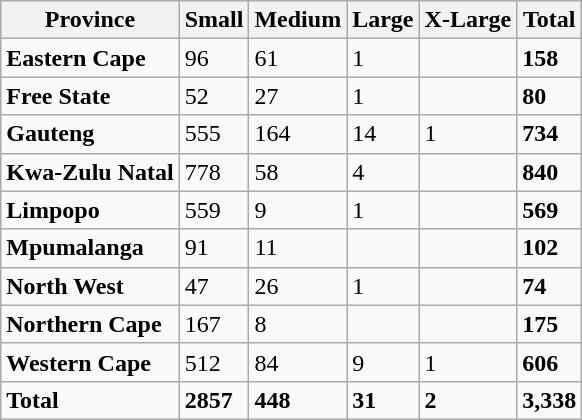<table class="wikitable">
<tr>
<th>Province</th>
<th>Small</th>
<th>Medium</th>
<th>Large</th>
<th>X-Large</th>
<th>Total</th>
</tr>
<tr>
<td><strong>Eastern Cape</strong></td>
<td>96</td>
<td>61</td>
<td>1</td>
<td></td>
<td><strong>158</strong></td>
</tr>
<tr>
<td><strong>Free State</strong></td>
<td>52</td>
<td>27</td>
<td>1</td>
<td></td>
<td><strong>80</strong></td>
</tr>
<tr>
<td><strong>Gauteng</strong></td>
<td>555</td>
<td>164</td>
<td>14</td>
<td>1</td>
<td><strong>734</strong></td>
</tr>
<tr>
<td><strong>Kwa-Zulu Natal</strong></td>
<td>778</td>
<td>58</td>
<td>4</td>
<td></td>
<td><strong>840</strong></td>
</tr>
<tr>
<td><strong>Limpopo</strong></td>
<td>559</td>
<td>9</td>
<td>1</td>
<td></td>
<td><strong>569</strong></td>
</tr>
<tr>
<td><strong>Mpumalanga</strong></td>
<td>91</td>
<td>11</td>
<td></td>
<td></td>
<td><strong>102</strong></td>
</tr>
<tr>
<td><strong>North West</strong></td>
<td>47</td>
<td>26</td>
<td>1</td>
<td></td>
<td><strong>74</strong></td>
</tr>
<tr>
<td><strong>Northern Cape</strong></td>
<td>167</td>
<td>8</td>
<td></td>
<td></td>
<td><strong>175</strong></td>
</tr>
<tr>
<td><strong>Western Cape</strong></td>
<td>512</td>
<td>84</td>
<td>9</td>
<td>1</td>
<td><strong>606</strong></td>
</tr>
<tr>
<td><strong>Total</strong></td>
<td><strong>2857</strong></td>
<td><strong>448</strong></td>
<td><strong>31</strong></td>
<td><strong>2</strong></td>
<td><strong>3,338</strong></td>
</tr>
</table>
